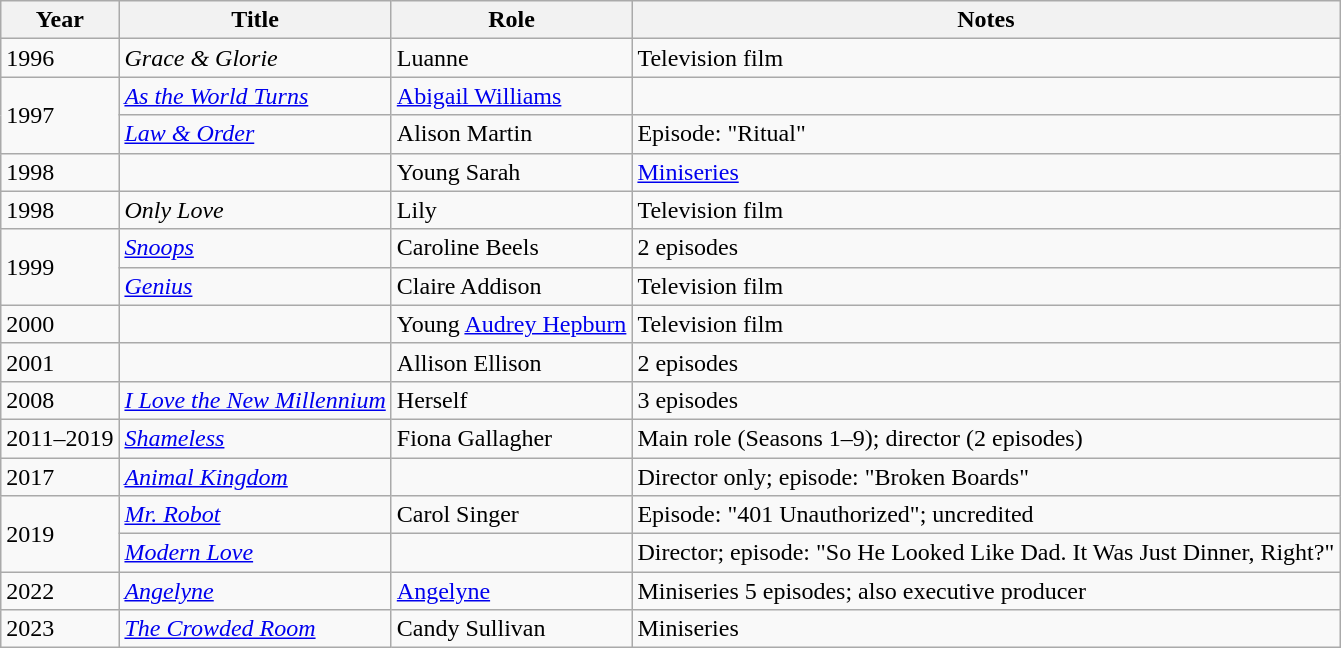<table class="wikitable sortable">
<tr>
<th>Year</th>
<th>Title</th>
<th>Role</th>
<th class="unsortable">Notes</th>
</tr>
<tr>
<td>1996</td>
<td><em>Grace & Glorie</em></td>
<td>Luanne</td>
<td>Television film</td>
</tr>
<tr>
<td rowspan="2">1997</td>
<td><em><a href='#'>As the World Turns</a></em></td>
<td><a href='#'>Abigail Williams</a></td>
<td></td>
</tr>
<tr>
<td><em><a href='#'>Law & Order</a></em></td>
<td>Alison Martin</td>
<td>Episode: "Ritual"</td>
</tr>
<tr>
<td>1998</td>
<td><em></em></td>
<td>Young Sarah</td>
<td><a href='#'>Miniseries</a></td>
</tr>
<tr>
<td>1998</td>
<td><em>Only Love</em></td>
<td>Lily</td>
<td>Television film</td>
</tr>
<tr>
<td rowspan="2">1999</td>
<td><em><a href='#'>Snoops</a></em></td>
<td>Caroline Beels</td>
<td>2 episodes</td>
</tr>
<tr>
<td><em><a href='#'>Genius</a></em></td>
<td>Claire Addison</td>
<td>Television film</td>
</tr>
<tr>
<td>2000</td>
<td><em></em></td>
<td>Young <a href='#'>Audrey Hepburn</a></td>
<td>Television film</td>
</tr>
<tr>
<td>2001</td>
<td><em></em></td>
<td>Allison Ellison</td>
<td>2 episodes</td>
</tr>
<tr>
<td>2008</td>
<td><em><a href='#'>I Love the New Millennium</a></em></td>
<td>Herself</td>
<td>3 episodes</td>
</tr>
<tr>
<td>2011–2019</td>
<td><em><a href='#'>Shameless</a></em></td>
<td>Fiona Gallagher</td>
<td>Main role (Seasons 1–9); director (2 episodes)</td>
</tr>
<tr>
<td>2017</td>
<td><em><a href='#'>Animal Kingdom</a></em></td>
<td></td>
<td>Director only; episode: "Broken Boards"</td>
</tr>
<tr>
<td rowspan="2">2019</td>
<td><em><a href='#'>Mr. Robot</a></em></td>
<td>Carol Singer</td>
<td>Episode: "401 Unauthorized"; uncredited</td>
</tr>
<tr>
<td><em><a href='#'>Modern Love</a></em></td>
<td></td>
<td>Director; episode: "So He Looked Like Dad. It Was Just Dinner, Right?"</td>
</tr>
<tr>
<td>2022</td>
<td><em><a href='#'>Angelyne</a></em></td>
<td><a href='#'>Angelyne</a></td>
<td>Miniseries 5 episodes; also executive producer</td>
</tr>
<tr>
<td>2023</td>
<td><em><a href='#'>The Crowded Room</a></em></td>
<td>Candy Sullivan</td>
<td>Miniseries</td>
</tr>
</table>
